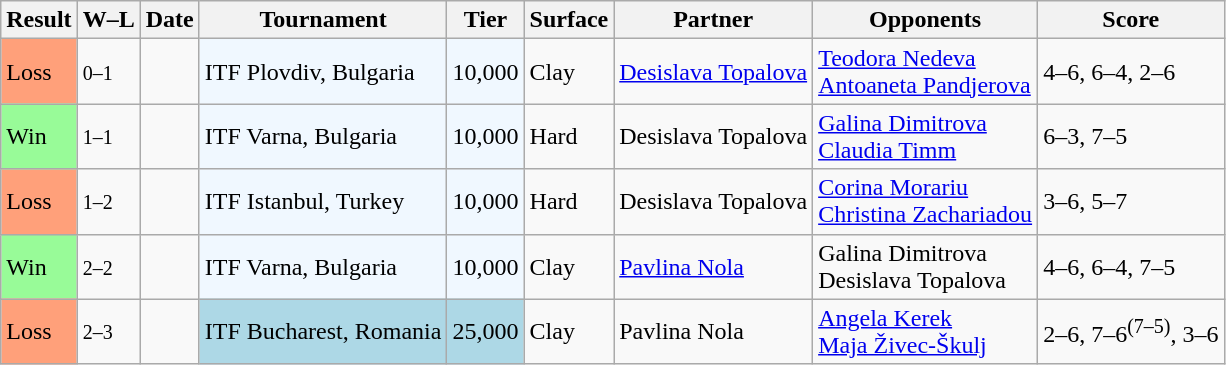<table class="sortable wikitable">
<tr>
<th>Result</th>
<th class="unsortable">W–L</th>
<th>Date</th>
<th>Tournament</th>
<th>Tier</th>
<th>Surface</th>
<th>Partner</th>
<th>Opponents</th>
<th class="unsortable">Score</th>
</tr>
<tr>
<td style="background:#ffa07a;">Loss</td>
<td><small>0–1</small></td>
<td></td>
<td style="background:#f0f8ff;">ITF Plovdiv, Bulgaria</td>
<td style="background:#f0f8ff;">10,000</td>
<td>Clay</td>
<td> <a href='#'>Desislava Topalova</a></td>
<td> <a href='#'>Teodora Nedeva</a><br> <a href='#'>Antoaneta Pandjerova</a></td>
<td>4–6, 6–4, 2–6</td>
</tr>
<tr>
<td style="background:#98fb98;">Win</td>
<td><small>1–1</small></td>
<td></td>
<td style="background:#f0f8ff;">ITF Varna, Bulgaria</td>
<td style="background:#f0f8ff;">10,000</td>
<td>Hard</td>
<td> Desislava Topalova</td>
<td> <a href='#'>Galina Dimitrova</a><br> <a href='#'>Claudia Timm</a></td>
<td>6–3, 7–5</td>
</tr>
<tr>
<td style="background:#ffa07a;">Loss</td>
<td><small>1–2</small></td>
<td></td>
<td style="background:#f0f8ff;">ITF Istanbul, Turkey</td>
<td style="background:#f0f8ff;">10,000</td>
<td>Hard</td>
<td> Desislava Topalova</td>
<td> <a href='#'>Corina Morariu</a><br> <a href='#'>Christina Zachariadou</a></td>
<td>3–6, 5–7</td>
</tr>
<tr>
<td style="background:#98fb98;">Win</td>
<td><small>2–2</small></td>
<td></td>
<td style="background:#f0f8ff;">ITF Varna, Bulgaria</td>
<td style="background:#f0f8ff;">10,000</td>
<td>Clay</td>
<td> <a href='#'>Pavlina Nola</a></td>
<td> Galina Dimitrova<br> Desislava Topalova</td>
<td>4–6, 6–4, 7–5</td>
</tr>
<tr>
<td style="background:#ffa07a;">Loss</td>
<td><small>2–3</small></td>
<td></td>
<td style="background:lightblue;">ITF Bucharest, Romania</td>
<td style="background:lightblue;">25,000</td>
<td>Clay</td>
<td> Pavlina Nola</td>
<td> <a href='#'>Angela Kerek</a><br> <a href='#'>Maja Živec-Škulj</a></td>
<td>2–6, 7–6<sup>(7–5)</sup>, 3–6</td>
</tr>
</table>
